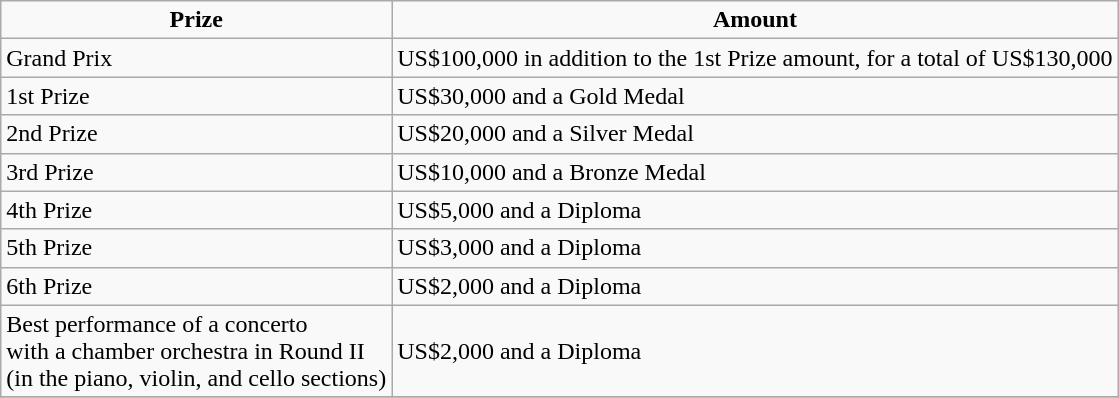<table class="wikitable">
<tr>
<td style="text-align:center"><strong>Prize</strong></td>
<td style="text-align:center"><strong>Amount</strong></td>
</tr>
<tr>
<td>Grand Prix</td>
<td>US$100,000 in addition to the 1st Prize amount, for a total of US$130,000</td>
</tr>
<tr>
<td>1st Prize</td>
<td>US$30,000 and a Gold Medal</td>
</tr>
<tr>
<td>2nd Prize</td>
<td>US$20,000 and a Silver Medal</td>
</tr>
<tr>
<td>3rd Prize</td>
<td>US$10,000 and a Bronze Medal</td>
</tr>
<tr>
<td>4th Prize</td>
<td>US$5,000 and a Diploma</td>
</tr>
<tr>
<td>5th Prize</td>
<td>US$3,000 and a Diploma</td>
</tr>
<tr>
<td>6th Prize</td>
<td>US$2,000 and a Diploma</td>
</tr>
<tr>
<td>Best performance of a concerto <br>with a chamber orchestra in Round II <br>(in the piano, violin, and cello sections)</td>
<td>US$2,000 and a Diploma</td>
</tr>
<tr>
</tr>
</table>
